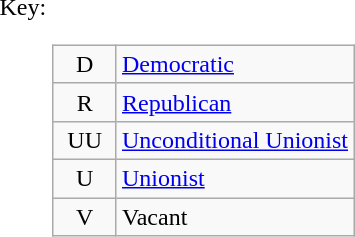<table>
<tr valign=top>
<td>Key:</td>
<td><br><table class=wikitable>
<tr>
<td align=center width=35px >D</td>
<td><a href='#'>Democratic</a></td>
</tr>
<tr>
<td align=center width=35px >R</td>
<td><a href='#'>Republican</a></td>
</tr>
<tr>
<td align=center width=35px >UU</td>
<td><a href='#'>Unconditional Unionist</a></td>
</tr>
<tr>
<td align=center width=35px >U</td>
<td><a href='#'>Unionist</a></td>
</tr>
<tr>
<td align=center width=35px >V</td>
<td>Vacant</td>
</tr>
</table>
</td>
</tr>
</table>
